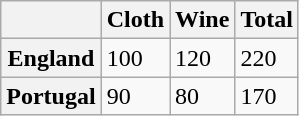<table class="wikitable">
<tr>
<th></th>
<th scope="col">Cloth</th>
<th scope="col">Wine</th>
<th scope="col">Total</th>
</tr>
<tr>
<th scope="row">England</th>
<td>100</td>
<td>120</td>
<td>220</td>
</tr>
<tr>
<th scope="row">Portugal</th>
<td>90</td>
<td>80</td>
<td>170</td>
</tr>
</table>
